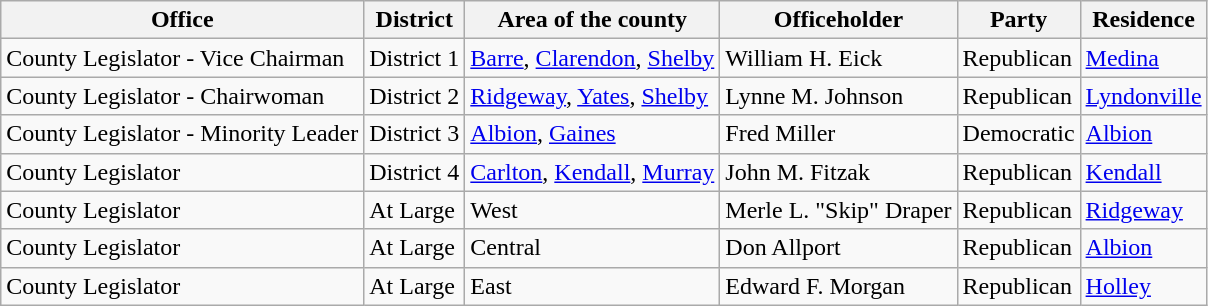<table class="wikitable sortable">
<tr>
<th>Office</th>
<th>District</th>
<th>Area of the county</th>
<th>Officeholder</th>
<th>Party</th>
<th>Residence</th>
</tr>
<tr>
<td>County Legislator - Vice Chairman</td>
<td>District 1</td>
<td><a href='#'>Barre</a>, <a href='#'>Clarendon</a>, <a href='#'>Shelby</a></td>
<td>William H. Eick</td>
<td>Republican</td>
<td><a href='#'>Medina</a></td>
</tr>
<tr>
<td>County Legislator - Chairwoman</td>
<td>District 2</td>
<td><a href='#'>Ridgeway</a>, <a href='#'>Yates</a>, <a href='#'>Shelby</a></td>
<td>Lynne M. Johnson</td>
<td>Republican</td>
<td><a href='#'>Lyndonville</a></td>
</tr>
<tr>
<td>County Legislator - Minority Leader</td>
<td>District 3</td>
<td><a href='#'>Albion</a>, <a href='#'>Gaines</a></td>
<td>Fred Miller</td>
<td>Democratic</td>
<td><a href='#'>Albion</a></td>
</tr>
<tr>
<td>County Legislator</td>
<td>District 4</td>
<td><a href='#'>Carlton</a>, <a href='#'>Kendall</a>, <a href='#'>Murray</a></td>
<td>John M. Fitzak</td>
<td>Republican</td>
<td><a href='#'>Kendall</a></td>
</tr>
<tr>
<td>County Legislator</td>
<td>At Large</td>
<td>West</td>
<td>Merle L. "Skip" Draper</td>
<td>Republican</td>
<td><a href='#'>Ridgeway</a></td>
</tr>
<tr>
<td>County Legislator</td>
<td>At Large</td>
<td>Central</td>
<td>Don Allport</td>
<td>Republican</td>
<td><a href='#'>Albion</a></td>
</tr>
<tr>
<td>County Legislator</td>
<td>At Large</td>
<td>East</td>
<td>Edward F. Morgan</td>
<td>Republican</td>
<td><a href='#'>Holley</a></td>
</tr>
</table>
